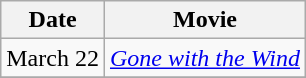<table class="wikitable plainrowheaders">
<tr>
<th scope="col">Date</th>
<th scope="col">Movie</th>
</tr>
<tr>
<td>March 22</td>
<td><em><a href='#'>Gone with the Wind</a></em></td>
</tr>
<tr>
</tr>
</table>
